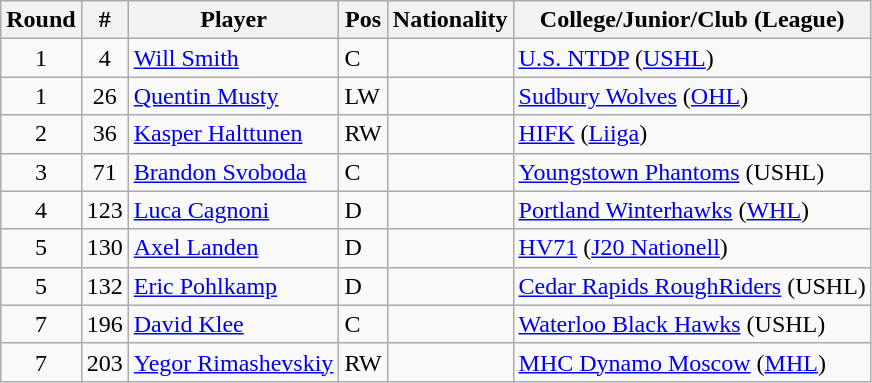<table class="wikitable">
<tr>
<th>Round</th>
<th>#</th>
<th>Player</th>
<th>Pos</th>
<th>Nationality</th>
<th>College/Junior/Club (League)</th>
</tr>
<tr>
<td style="text-align:center;">1</td>
<td style="text-align:center;">4</td>
<td><a href='#'>Will Smith</a></td>
<td>C</td>
<td></td>
<td><a href='#'>U.S. NTDP</a> (<a href='#'>USHL</a>)</td>
</tr>
<tr>
<td style="text-align:center;">1</td>
<td style="text-align:center;">26</td>
<td><a href='#'>Quentin Musty</a></td>
<td>LW</td>
<td></td>
<td><a href='#'>Sudbury Wolves</a> (<a href='#'>OHL</a>)</td>
</tr>
<tr>
<td style="text-align:center;">2</td>
<td style="text-align:center;">36</td>
<td><a href='#'>Kasper Halttunen</a></td>
<td>RW</td>
<td></td>
<td><a href='#'>HIFK</a> (<a href='#'>Liiga</a>)</td>
</tr>
<tr>
<td style="text-align:center;">3</td>
<td style="text-align:center;">71</td>
<td><a href='#'>Brandon Svoboda</a></td>
<td>C</td>
<td></td>
<td><a href='#'>Youngstown Phantoms</a> (USHL)</td>
</tr>
<tr>
<td style="text-align:center;">4</td>
<td style="text-align:center;">123</td>
<td><a href='#'>Luca Cagnoni</a></td>
<td>D</td>
<td></td>
<td><a href='#'>Portland Winterhawks</a> (<a href='#'>WHL</a>)</td>
</tr>
<tr>
<td style="text-align:center;">5</td>
<td style="text-align:center;">130</td>
<td><a href='#'>Axel Landen</a></td>
<td>D</td>
<td></td>
<td><a href='#'>HV71</a> (<a href='#'>J20 Nationell</a>)</td>
</tr>
<tr>
<td style="text-align:center;">5</td>
<td style="text-align:center;">132</td>
<td><a href='#'>Eric Pohlkamp</a></td>
<td>D</td>
<td></td>
<td><a href='#'>Cedar Rapids RoughRiders</a> (USHL)</td>
</tr>
<tr>
<td style="text-align:center;">7</td>
<td style="text-align:center;">196</td>
<td><a href='#'>David Klee</a></td>
<td>C</td>
<td></td>
<td><a href='#'>Waterloo Black Hawks</a> (USHL)</td>
</tr>
<tr>
<td style="text-align:center;">7</td>
<td style="text-align:center;">203</td>
<td><a href='#'>Yegor Rimashevskiy</a></td>
<td>RW</td>
<td></td>
<td><a href='#'>MHC Dynamo Moscow</a> (<a href='#'>MHL</a>)</td>
</tr>
</table>
